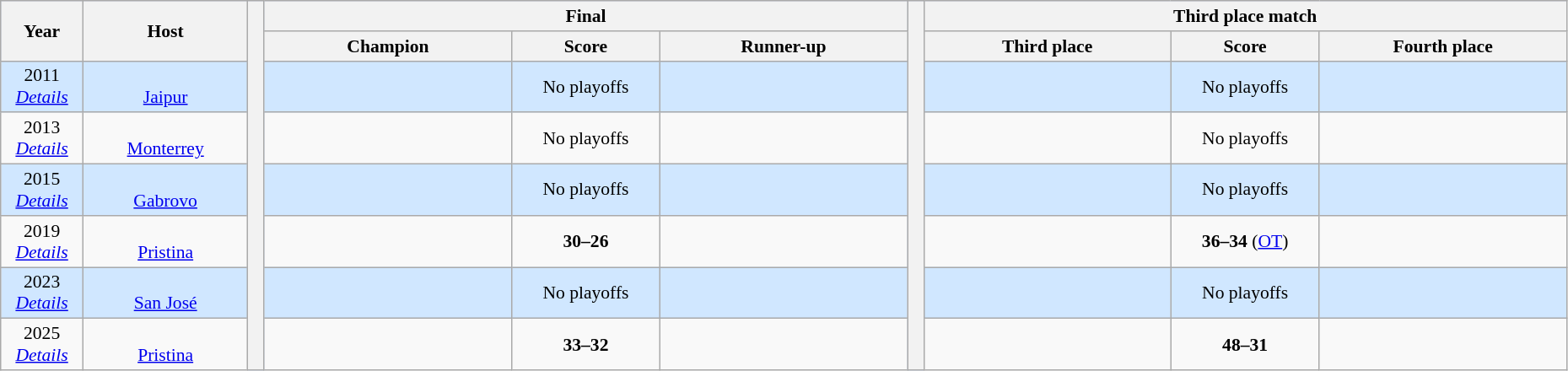<table class="wikitable" style="font-size:90%; width: 98%; text-align: center;">
<tr bgcolor=#C1D8FF>
<th rowspan=2 width=5%>Year</th>
<th rowspan=2 width=10%>Host</th>
<th width=1% rowspan=8 bgcolor=ffffff></th>
<th colspan=3>Final</th>
<th width=1% rowspan=8 bgcolor=ffffff></th>
<th colspan=3>Third place match</th>
</tr>
<tr bgcolor=#EFEFEF>
<th width=15%>Champion</th>
<th width=9%>Score</th>
<th width=15%>Runner-up</th>
<th width=15%>Third place</th>
<th width=9%>Score</th>
<th width=15%>Fourth place</th>
</tr>
<tr bgcolor=#D0E7FF>
<td>2011<br><em><a href='#'>Details</a></em></td>
<td><br><a href='#'>Jaipur</a></td>
<td><strong></strong></td>
<td><span>No playoffs</span></td>
<td></td>
<td></td>
<td><span>No playoffs</span></td>
<td></td>
</tr>
<tr>
<td>2013<br><em><a href='#'>Details</a></em></td>
<td><br><a href='#'>Monterrey</a></td>
<td><strong></strong></td>
<td><span>No playoffs</span></td>
<td></td>
<td></td>
<td><span>No playoffs</span></td>
<td></td>
</tr>
<tr bgcolor=#D0E7FF>
<td>2015<br><em><a href='#'>Details</a></em></td>
<td><br><a href='#'>Gabrovo</a></td>
<td><strong></strong></td>
<td><span>No playoffs</span></td>
<td></td>
<td></td>
<td><span>No playoffs</span></td>
<td></td>
</tr>
<tr>
<td>2019<br><em><a href='#'>Details</a></em></td>
<td><br><a href='#'>Pristina</a></td>
<td><strong></strong></td>
<td><strong>30–26</strong></td>
<td></td>
<td></td>
<td><strong>36–34</strong> (<a href='#'>OT</a>)</td>
<td></td>
</tr>
<tr bgcolor=#D0E7FF>
<td>2023<br><em><a href='#'>Details</a></em></td>
<td><br><a href='#'>San José</a></td>
<td><strong></strong></td>
<td><span>No playoffs</span></td>
<td></td>
<td></td>
<td><span>No playoffs</span></td>
<td></td>
</tr>
<tr>
<td>2025<br><em><a href='#'>Details</a></em></td>
<td><br><a href='#'>Pristina</a></td>
<td></td>
<td><strong>33–32</strong></td>
<td></td>
<td></td>
<td><strong>48–31</strong></td>
<td></td>
</tr>
</table>
